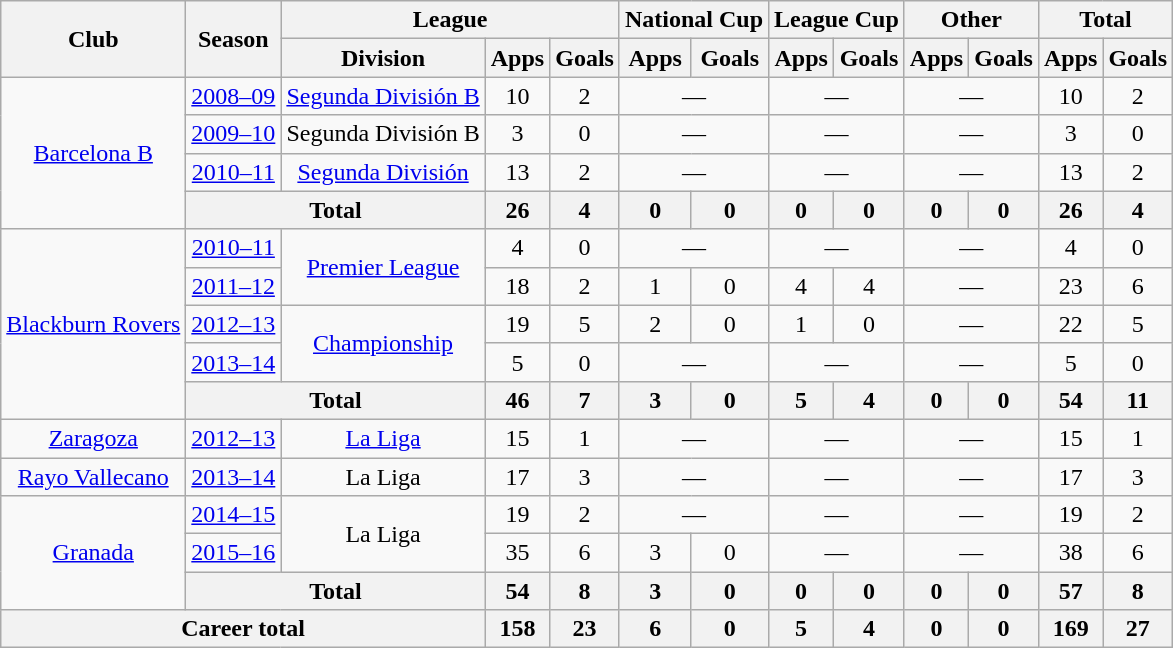<table class="wikitable" style="text-align: center;">
<tr>
<th rowspan="2">Club</th>
<th rowspan="2">Season</th>
<th colspan="3">League</th>
<th colspan="2">National Cup</th>
<th colspan="2">League Cup</th>
<th colspan="2">Other</th>
<th colspan="2">Total</th>
</tr>
<tr>
<th>Division</th>
<th>Apps</th>
<th>Goals</th>
<th>Apps</th>
<th>Goals</th>
<th>Apps</th>
<th>Goals</th>
<th>Apps</th>
<th>Goals</th>
<th>Apps</th>
<th>Goals</th>
</tr>
<tr>
<td rowspan="4"><a href='#'>Barcelona B</a></td>
<td><a href='#'>2008–09</a></td>
<td><a href='#'>Segunda División B</a></td>
<td>10</td>
<td>2</td>
<td colspan="2">—</td>
<td colspan="2">—</td>
<td colspan="2">—</td>
<td>10</td>
<td>2</td>
</tr>
<tr>
<td><a href='#'>2009–10</a></td>
<td>Segunda División B</td>
<td>3</td>
<td>0</td>
<td colspan="2">—</td>
<td colspan="2">—</td>
<td colspan="2">—</td>
<td>3</td>
<td>0</td>
</tr>
<tr>
<td><a href='#'>2010–11</a></td>
<td><a href='#'>Segunda División</a></td>
<td>13</td>
<td>2</td>
<td colspan="2">—</td>
<td colspan="2">—</td>
<td colspan="2">—</td>
<td>13</td>
<td>2</td>
</tr>
<tr>
<th colspan="2">Total</th>
<th>26</th>
<th>4</th>
<th>0</th>
<th>0</th>
<th>0</th>
<th>0</th>
<th>0</th>
<th>0</th>
<th>26</th>
<th>4</th>
</tr>
<tr>
<td rowspan="5"><a href='#'>Blackburn Rovers</a></td>
<td><a href='#'>2010–11</a></td>
<td rowspan="2"><a href='#'>Premier League</a></td>
<td>4</td>
<td>0</td>
<td colspan="2">—</td>
<td colspan="2">—</td>
<td colspan="2">—</td>
<td>4</td>
<td>0</td>
</tr>
<tr>
<td><a href='#'>2011–12</a></td>
<td>18</td>
<td>2</td>
<td>1</td>
<td>0</td>
<td>4</td>
<td>4</td>
<td colspan="2">—</td>
<td>23</td>
<td>6</td>
</tr>
<tr>
<td><a href='#'>2012–13</a></td>
<td rowspan="2"><a href='#'>Championship</a></td>
<td>19</td>
<td>5</td>
<td>2</td>
<td>0</td>
<td>1</td>
<td>0</td>
<td colspan="2">—</td>
<td>22</td>
<td>5</td>
</tr>
<tr>
<td><a href='#'>2013–14</a></td>
<td>5</td>
<td>0</td>
<td colspan="2">—</td>
<td colspan="2">—</td>
<td colspan="2">—</td>
<td>5</td>
<td>0</td>
</tr>
<tr>
<th colspan="2">Total</th>
<th>46</th>
<th>7</th>
<th>3</th>
<th>0</th>
<th>5</th>
<th>4</th>
<th>0</th>
<th>0</th>
<th>54</th>
<th>11</th>
</tr>
<tr>
<td><a href='#'>Zaragoza</a></td>
<td><a href='#'>2012–13</a></td>
<td><a href='#'>La Liga</a></td>
<td>15</td>
<td>1</td>
<td colspan="2">—</td>
<td colspan="2">—</td>
<td colspan="2">—</td>
<td>15</td>
<td>1</td>
</tr>
<tr>
<td><a href='#'>Rayo Vallecano</a></td>
<td><a href='#'>2013–14</a></td>
<td>La Liga</td>
<td>17</td>
<td>3</td>
<td colspan="2">—</td>
<td colspan="2">—</td>
<td colspan="2">—</td>
<td>17</td>
<td>3</td>
</tr>
<tr>
<td rowspan="3"><a href='#'>Granada</a></td>
<td><a href='#'>2014–15</a></td>
<td rowspan="2">La Liga</td>
<td>19</td>
<td>2</td>
<td colspan="2">—</td>
<td colspan="2">—</td>
<td colspan="2">—</td>
<td>19</td>
<td>2</td>
</tr>
<tr>
<td><a href='#'>2015–16</a></td>
<td>35</td>
<td>6</td>
<td>3</td>
<td>0</td>
<td colspan="2">—</td>
<td colspan="2">—</td>
<td>38</td>
<td>6</td>
</tr>
<tr>
<th colspan="2">Total</th>
<th>54</th>
<th>8</th>
<th>3</th>
<th>0</th>
<th>0</th>
<th>0</th>
<th>0</th>
<th>0</th>
<th>57</th>
<th>8</th>
</tr>
<tr>
<th colspan="3">Career total</th>
<th>158</th>
<th>23</th>
<th>6</th>
<th>0</th>
<th>5</th>
<th>4</th>
<th>0</th>
<th>0</th>
<th>169</th>
<th>27</th>
</tr>
</table>
